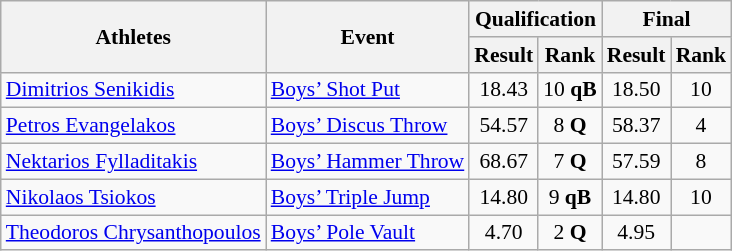<table class="wikitable" border="1" style="font-size:90%">
<tr>
<th rowspan=2>Athletes</th>
<th rowspan=2>Event</th>
<th colspan=2>Qualification</th>
<th colspan=2>Final</th>
</tr>
<tr>
<th>Result</th>
<th>Rank</th>
<th>Result</th>
<th>Rank</th>
</tr>
<tr>
<td><a href='#'>Dimitrios Senikidis</a></td>
<td><a href='#'>Boys’ Shot Put</a></td>
<td align=center>18.43</td>
<td align=center>10 <strong>qB</strong></td>
<td align=center>18.50</td>
<td align=center>10</td>
</tr>
<tr>
<td><a href='#'>Petros Evangelakos</a></td>
<td><a href='#'>Boys’ Discus Throw</a></td>
<td align=center>54.57</td>
<td align=center>8 <strong>Q</strong></td>
<td align=center>58.37</td>
<td align=center>4</td>
</tr>
<tr>
<td><a href='#'>Nektarios Fylladitakis</a></td>
<td><a href='#'>Boys’ Hammer Throw</a></td>
<td align=center>68.67</td>
<td align=center>7 <strong>Q</strong></td>
<td align=center>57.59</td>
<td align=center>8</td>
</tr>
<tr>
<td><a href='#'>Nikolaos Tsiokos</a></td>
<td><a href='#'>Boys’ Triple Jump</a></td>
<td align=center>14.80</td>
<td align=center>9 <strong>qB</strong></td>
<td align=center>14.80</td>
<td align=center>10</td>
</tr>
<tr>
<td><a href='#'>Theodoros Chrysanthopoulos</a></td>
<td><a href='#'>Boys’ Pole Vault</a></td>
<td align=center>4.70</td>
<td align=center>2 <strong>Q</strong></td>
<td align=center>4.95</td>
<td align=center></td>
</tr>
</table>
